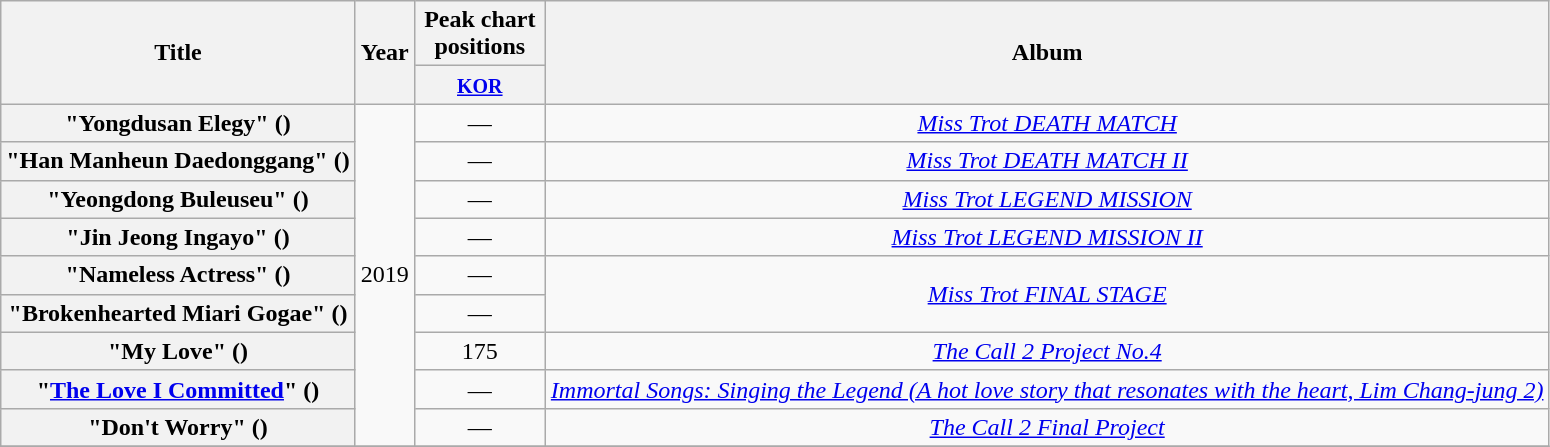<table class="wikitable plainrowheaders" style="text-align:center">
<tr>
<th scope="col" rowspan="2">Title</th>
<th scope="col" rowspan="2">Year</th>
<th scope="col" colspan="1" style="width:5em;">Peak chart positions</th>
<th scope="col" rowspan="2">Album</th>
</tr>
<tr>
<th><small><a href='#'>KOR</a></small><br></th>
</tr>
<tr>
<th scope=row>"Yongdusan Elegy" ()</th>
<td rowspan="9">2019</td>
<td>—</td>
<td><em><a href='#'>Miss Trot DEATH MATCH</a></em></td>
</tr>
<tr>
<th scope=row>"Han Manheun Daedonggang" ()</th>
<td>—</td>
<td><em><a href='#'>Miss Trot DEATH MATCH II</a></em></td>
</tr>
<tr>
<th scope=row>"Yeongdong Buleuseu" ()</th>
<td>—</td>
<td><em><a href='#'>Miss Trot LEGEND MISSION</a></em></td>
</tr>
<tr>
<th scope=row>"Jin Jeong Ingayo" () <br></th>
<td>—</td>
<td><em><a href='#'>Miss Trot LEGEND MISSION II</a></em></td>
</tr>
<tr>
<th scope=row>"Nameless Actress" ()</th>
<td>—</td>
<td rowspan="2"><em><a href='#'>Miss Trot FINAL STAGE</a></em></td>
</tr>
<tr>
<th scope=row>"Brokenhearted Miari Gogae" ()</th>
<td>—</td>
</tr>
<tr>
<th scope=row>"My Love" () <br></th>
<td>175</td>
<td><em><a href='#'>The Call 2 Project No.4</a></em></td>
</tr>
<tr>
<th scope=row>"<a href='#'>The Love I Committed</a>" ()</th>
<td>—</td>
<td><em><a href='#'>Immortal Songs: Singing the Legend (A hot love story that resonates with the heart, Lim Chang-jung 2)</a></em></td>
</tr>
<tr>
<th scope=row>"Don't Worry" () <br></th>
<td>—</td>
<td><em><a href='#'>The Call 2 Final Project</a></em></td>
</tr>
<tr>
</tr>
</table>
